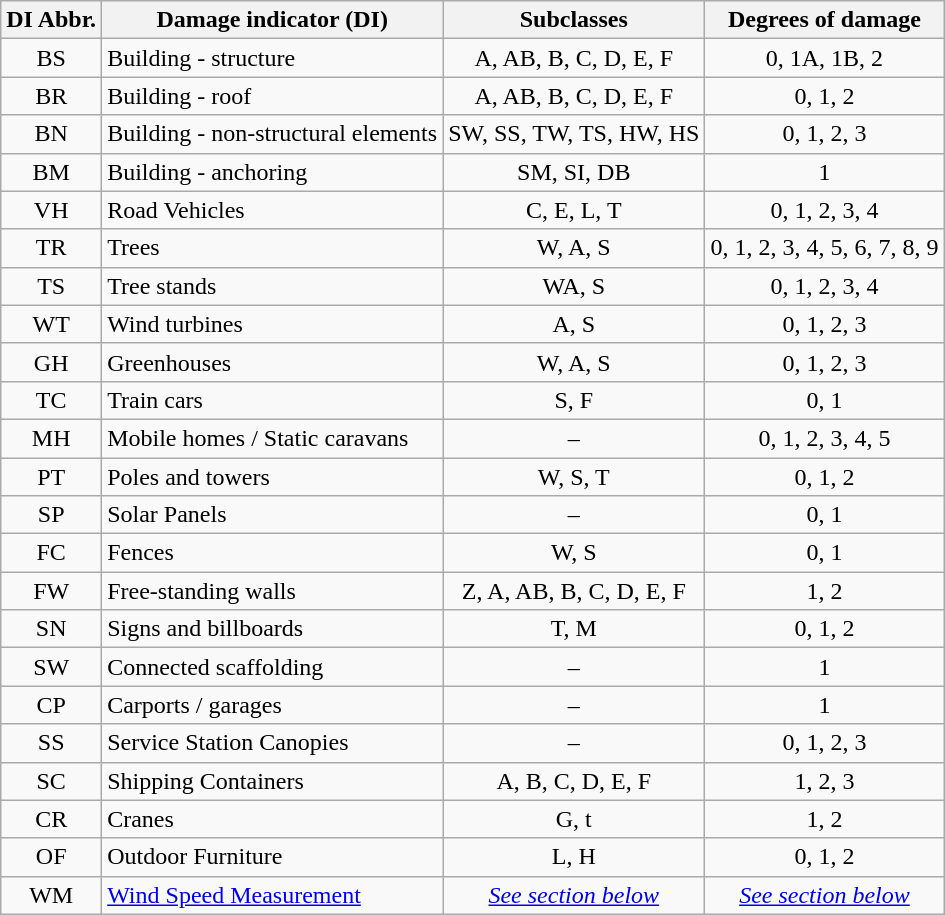<table class="wikitable sortable">
<tr>
<th>DI Abbr.</th>
<th>Damage indicator (DI)</th>
<th>Subclasses</th>
<th>Degrees of damage</th>
</tr>
<tr>
<td style="text-align:center;">BS</td>
<td>Building - structure</td>
<td style="text-align:center;">A, AB, B, C, D, E, F</td>
<td style="text-align:center;">0, 1A, 1B, 2</td>
</tr>
<tr>
<td style="text-align:center;">BR</td>
<td>Building - roof</td>
<td style="text-align:center;">A, AB, B, C, D, E, F</td>
<td style="text-align:center;">0, 1, 2</td>
</tr>
<tr>
<td style="text-align:center;">BN</td>
<td>Building - non-structural elements</td>
<td style="text-align:center;">SW, SS, TW, TS, HW, HS</td>
<td style="text-align:center;">0, 1, 2, 3</td>
</tr>
<tr>
<td style="text-align:center;">BM</td>
<td>Building - anchoring</td>
<td style="text-align:center;">SM, SI, DB</td>
<td style="text-align:center;">1</td>
</tr>
<tr>
<td style="text-align:center;">VH</td>
<td>Road Vehicles</td>
<td style="text-align:center;">C, E, L, T</td>
<td style="text-align:center;">0, 1, 2, 3, 4</td>
</tr>
<tr>
<td style="text-align:center;">TR</td>
<td>Trees</td>
<td style="text-align:center;">W, A, S</td>
<td style="text-align:center;">0, 1, 2, 3, 4, 5, 6, 7, 8, 9</td>
</tr>
<tr>
<td style="text-align:center;">TS</td>
<td>Tree stands</td>
<td style="text-align:center;">WA, S</td>
<td style="text-align:center;">0, 1, 2, 3, 4</td>
</tr>
<tr>
<td style="text-align:center;">WT</td>
<td>Wind turbines</td>
<td style="text-align:center;">A, S</td>
<td style="text-align:center;">0, 1, 2, 3</td>
</tr>
<tr>
<td style="text-align:center;">GH</td>
<td>Greenhouses</td>
<td style="text-align:center;">W, A, S</td>
<td style="text-align:center;">0, 1, 2, 3</td>
</tr>
<tr>
<td style="text-align:center;">TC</td>
<td>Train cars</td>
<td style="text-align:center;">S, F</td>
<td style="text-align:center;">0, 1</td>
</tr>
<tr>
<td style="text-align:center;">MH</td>
<td>Mobile homes / Static caravans</td>
<td style="text-align:center;">–</td>
<td style="text-align:center;">0, 1, 2, 3, 4, 5</td>
</tr>
<tr>
<td style="text-align:center;">PT</td>
<td>Poles and towers</td>
<td style="text-align:center;">W, S, T</td>
<td style="text-align:center;">0, 1, 2</td>
</tr>
<tr>
<td style="text-align:center;">SP</td>
<td>Solar Panels</td>
<td style="text-align:center;">–</td>
<td style="text-align:center;">0, 1</td>
</tr>
<tr>
<td style="text-align:center;">FC</td>
<td>Fences</td>
<td style="text-align:center;">W, S</td>
<td style="text-align:center;">0, 1</td>
</tr>
<tr>
<td style="text-align:center;">FW</td>
<td>Free-standing walls</td>
<td style="text-align:center;">Z, A, AB, B, C, D, E, F</td>
<td style="text-align:center;">1, 2</td>
</tr>
<tr>
<td style="text-align:center;">SN</td>
<td>Signs and billboards</td>
<td style="text-align:center;">T, M</td>
<td style="text-align:center;">0, 1, 2</td>
</tr>
<tr>
<td style="text-align:center;">SW</td>
<td>Connected scaffolding</td>
<td style="text-align:center;">–</td>
<td style="text-align:center;">1</td>
</tr>
<tr>
<td style="text-align:center;">CP</td>
<td>Carports / garages</td>
<td style="text-align:center;">–</td>
<td style="text-align:center;">1</td>
</tr>
<tr>
<td style="text-align:center;">SS</td>
<td>Service Station Canopies</td>
<td style="text-align:center;">–</td>
<td style="text-align:center;">0, 1, 2, 3</td>
</tr>
<tr>
<td style="text-align:center;">SC</td>
<td>Shipping Containers</td>
<td style="text-align:center;">A, B, C, D, E, F</td>
<td style="text-align:center;">1, 2, 3</td>
</tr>
<tr>
<td style="text-align:center;">CR</td>
<td>Cranes</td>
<td style="text-align:center;">G, t</td>
<td style="text-align:center;">1, 2</td>
</tr>
<tr>
<td style="text-align:center;">OF</td>
<td>Outdoor Furniture</td>
<td style="text-align:center;">L, H</td>
<td style="text-align:center;">0, 1, 2</td>
</tr>
<tr>
<td style="text-align:center;">WM</td>
<td><a href='#'>Wind Speed Measurement</a></td>
<td style="text-align:center;"><em><a href='#'>See section below</a></em></td>
<td style="text-align:center;"><em><a href='#'>See section below</a></em></td>
</tr>
</table>
